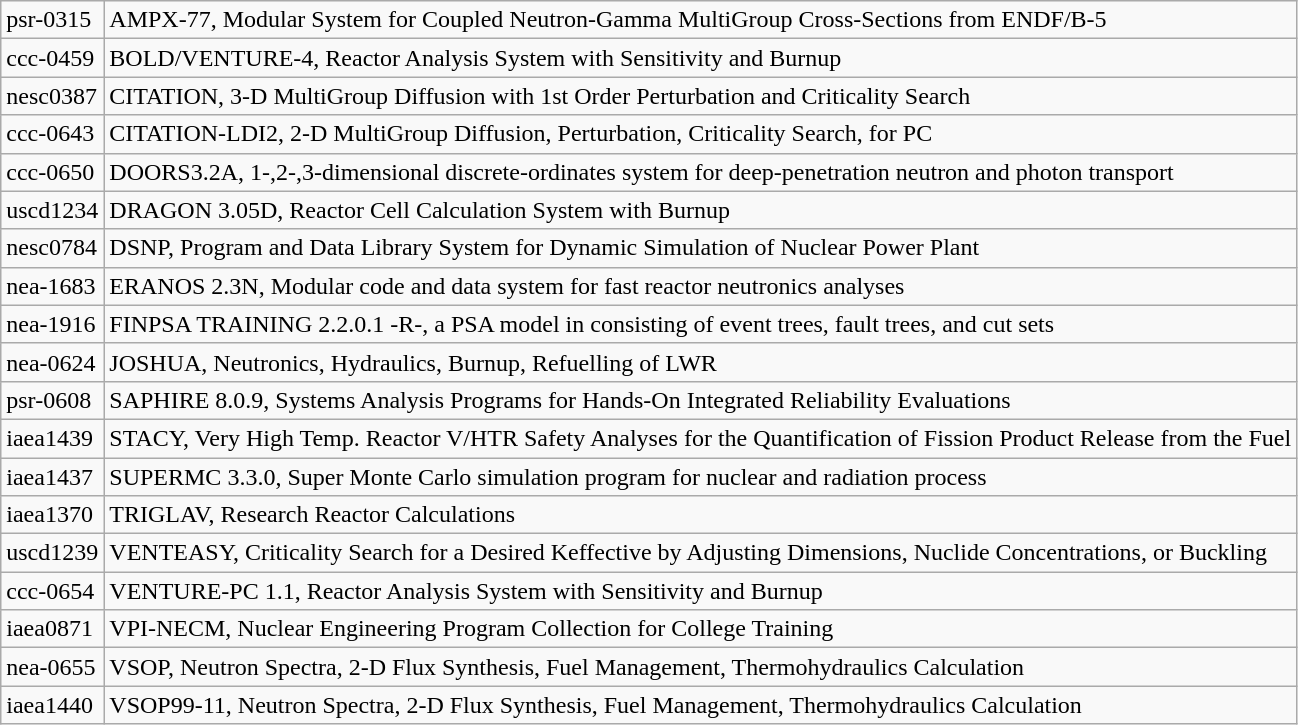<table class="wikitable">
<tr>
<td>psr-0315</td>
<td>AMPX-77, Modular System for Coupled Neutron-Gamma MultiGroup Cross-Sections from ENDF/B-5</td>
</tr>
<tr>
<td>ccc-0459</td>
<td>BOLD/VENTURE-4, Reactor Analysis System with Sensitivity and Burnup</td>
</tr>
<tr>
<td>nesc0387</td>
<td>CITATION, 3-D MultiGroup Diffusion with 1st Order Perturbation and Criticality Search</td>
</tr>
<tr>
<td>ccc-0643</td>
<td>CITATION-LDI2, 2-D MultiGroup Diffusion, Perturbation, Criticality Search, for PC</td>
</tr>
<tr>
<td>ccc-0650</td>
<td>DOORS3.2A, 1-,2-,3-dimensional discrete-ordinates system for deep-penetration neutron and photon transport</td>
</tr>
<tr>
<td>uscd1234</td>
<td>DRAGON 3.05D, Reactor Cell Calculation System with Burnup</td>
</tr>
<tr>
<td>nesc0784</td>
<td>DSNP, Program and Data Library System for Dynamic Simulation of Nuclear Power Plant</td>
</tr>
<tr>
<td>nea-1683</td>
<td>ERANOS 2.3N, Modular code and data system for fast reactor neutronics analyses</td>
</tr>
<tr>
<td>nea-1916</td>
<td>FINPSA TRAINING 2.2.0.1 -R-, a PSA model in consisting of event trees, fault trees, and cut sets</td>
</tr>
<tr>
<td>nea-0624</td>
<td>JOSHUA, Neutronics, Hydraulics, Burnup, Refuelling of LWR</td>
</tr>
<tr>
<td>psr-0608</td>
<td>SAPHIRE 8.0.9, Systems Analysis Programs for Hands-On Integrated Reliability Evaluations</td>
</tr>
<tr>
<td>iaea1439</td>
<td>STACY, Very High Temp. Reactor V/HTR Safety Analyses for the Quantification of Fission Product Release from the Fuel</td>
</tr>
<tr>
<td>iaea1437</td>
<td>SUPERMC 3.3.0, Super Monte Carlo simulation program for nuclear and radiation process</td>
</tr>
<tr>
<td>iaea1370</td>
<td>TRIGLAV, Research Reactor Calculations</td>
</tr>
<tr>
<td>uscd1239</td>
<td>VENTEASY, Criticality Search for a Desired Keffective by Adjusting Dimensions, Nuclide Concentrations, or Buckling</td>
</tr>
<tr>
<td>ccc-0654</td>
<td>VENTURE-PC 1.1, Reactor Analysis System with Sensitivity and Burnup</td>
</tr>
<tr>
<td>iaea0871</td>
<td>VPI-NECM, Nuclear Engineering Program Collection for College Training</td>
</tr>
<tr>
<td>nea-0655</td>
<td>VSOP, Neutron Spectra, 2-D Flux Synthesis, Fuel Management, Thermohydraulics Calculation</td>
</tr>
<tr>
<td>iaea1440</td>
<td>VSOP99-11, Neutron Spectra, 2-D Flux Synthesis, Fuel Management, Thermohydraulics Calculation</td>
</tr>
</table>
